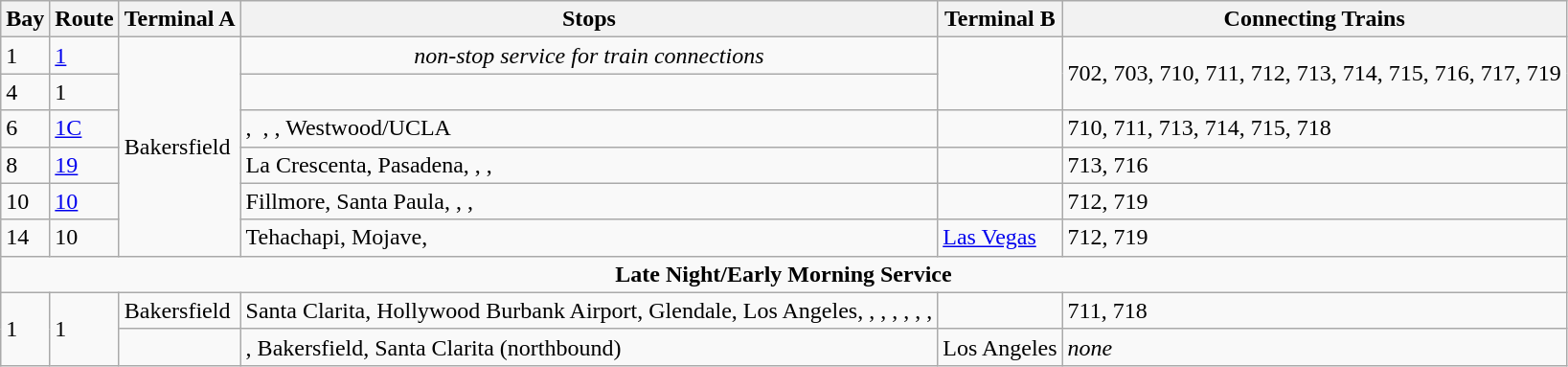<table class="wikitable">
<tr>
<th>Bay</th>
<th>Route</th>
<th>Terminal A</th>
<th>Stops</th>
<th>Terminal B</th>
<th>Connecting Trains</th>
</tr>
<tr>
<td>1</td>
<td><a href='#'>1</a></td>
<td rowspan="6">Bakersfield</td>
<td align=center><em>non-stop service for train connections</em></td>
<td rowspan="2"></td>
<td rowspan="2">702, 703, 710, 711, 712, 713, 714, 715, 716, 717, 719</td>
</tr>
<tr>
<td>4</td>
<td>1</td>
<td></td>
</tr>
<tr>
<td>6</td>
<td><a href='#'>1C</a></td>
<td>,  , , Westwood/UCLA</td>
<td></td>
<td>710, 711, 713, 714, 715, 718</td>
</tr>
<tr>
<td>8</td>
<td><a href='#'>19</a></td>
<td>La Crescenta, Pasadena, , , </td>
<td></td>
<td>713, 716</td>
</tr>
<tr>
<td>10</td>
<td><a href='#'>10</a></td>
<td>Fillmore, Santa Paula, , , </td>
<td></td>
<td>712, 719</td>
</tr>
<tr>
<td>14</td>
<td>10</td>
<td>Tehachapi, Mojave, </td>
<td><a href='#'>Las Vegas</a></td>
<td>712, 719</td>
</tr>
<tr>
<td colspan="6" style="text-align:center;"><strong>Late Night/Early Morning Service</strong></td>
</tr>
<tr>
<td rowspan="2">1</td>
<td rowspan="2">1</td>
<td>Bakersfield</td>
<td>Santa Clarita, Hollywood Burbank Airport, Glendale, Los Angeles, , , , , , , </td>
<td></td>
<td>711, 718</td>
</tr>
<tr>
<td></td>
<td>, Bakersfield, Santa Clarita (northbound)</td>
<td>Los Angeles</td>
<td><em>none</em></td>
</tr>
</table>
